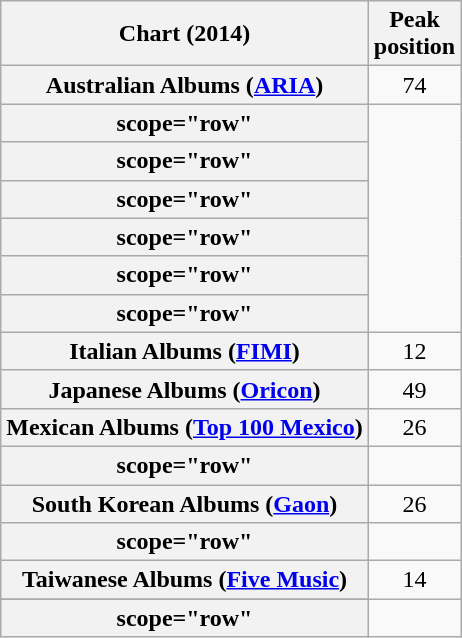<table class="wikitable sortable plainrowheaders">
<tr>
<th>Chart (2014)</th>
<th>Peak<br>position</th>
</tr>
<tr>
<th scope="row">Australian Albums (<a href='#'>ARIA</a>)</th>
<td style="text-align:center;">74</td>
</tr>
<tr>
<th>scope="row" </th>
</tr>
<tr>
<th>scope="row" </th>
</tr>
<tr>
<th>scope="row"</th>
</tr>
<tr>
<th>scope="row" </th>
</tr>
<tr>
<th>scope="row" </th>
</tr>
<tr>
<th>scope="row" </th>
</tr>
<tr>
<th scope="row">Italian Albums (<a href='#'>FIMI</a>)</th>
<td style="text-align:center;">12</td>
</tr>
<tr>
<th scope="row">Japanese Albums (<a href='#'>Oricon</a>)</th>
<td style="text-align:center;">49</td>
</tr>
<tr>
<th scope="row">Mexican Albums (<a href='#'>Top 100 Mexico</a>)</th>
<td style="text-align:center;">26</td>
</tr>
<tr>
<th>scope="row" </th>
</tr>
<tr>
<th scope="row">South Korean Albums (<a href='#'>Gaon</a>)</th>
<td style="text-align:center;">26</td>
</tr>
<tr>
<th>scope="row" </th>
</tr>
<tr>
<th scope="row">Taiwanese Albums (<a href='#'>Five Music</a>)</th>
<td style="text-align:center;">14</td>
</tr>
<tr>
</tr>
<tr>
<th>scope="row" </th>
</tr>
</table>
